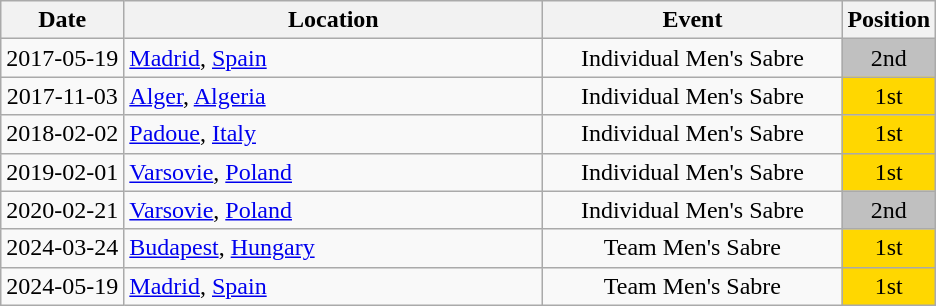<table class="wikitable" style="text-align:center;">
<tr>
<th>Date</th>
<th style="width:17em">Location</th>
<th style="width:12em">Event</th>
<th>Position</th>
</tr>
<tr>
<td>2017-05-19</td>
<td rowspan="1" align="left"> <a href='#'>Madrid</a>, <a href='#'>Spain</a></td>
<td>Individual Men's Sabre</td>
<td bgcolor="silver">2nd</td>
</tr>
<tr>
<td>2017-11-03</td>
<td rowspan="1" align="left"> <a href='#'>Alger</a>, <a href='#'>Algeria</a></td>
<td>Individual Men's Sabre</td>
<td bgcolor="gold">1st</td>
</tr>
<tr>
<td>2018-02-02</td>
<td rowspan="1" align="left"> <a href='#'>Padoue</a>, <a href='#'>Italy</a></td>
<td>Individual Men's Sabre</td>
<td bgcolor="gold">1st</td>
</tr>
<tr>
<td>2019-02-01</td>
<td rowspan="1" align="left"> <a href='#'>Varsovie</a>, <a href='#'>Poland</a></td>
<td>Individual Men's Sabre</td>
<td bgcolor="gold">1st</td>
</tr>
<tr>
<td>2020-02-21</td>
<td rowspan="1" align="left"> <a href='#'>Varsovie</a>, <a href='#'>Poland</a></td>
<td>Individual Men's Sabre</td>
<td bgcolor="silver">2nd</td>
</tr>
<tr>
<td>2024-03-24</td>
<td rowspan="1" align="left"> <a href='#'>Budapest</a>, <a href='#'>Hungary</a></td>
<td>Team Men's Sabre</td>
<td bgcolor="gold">1st</td>
</tr>
<tr>
<td>2024-05-19</td>
<td rowspan="1" align="left"> <a href='#'>Madrid</a>, <a href='#'>Spain</a></td>
<td>Team Men's Sabre</td>
<td bgcolor="gold">1st</td>
</tr>
</table>
